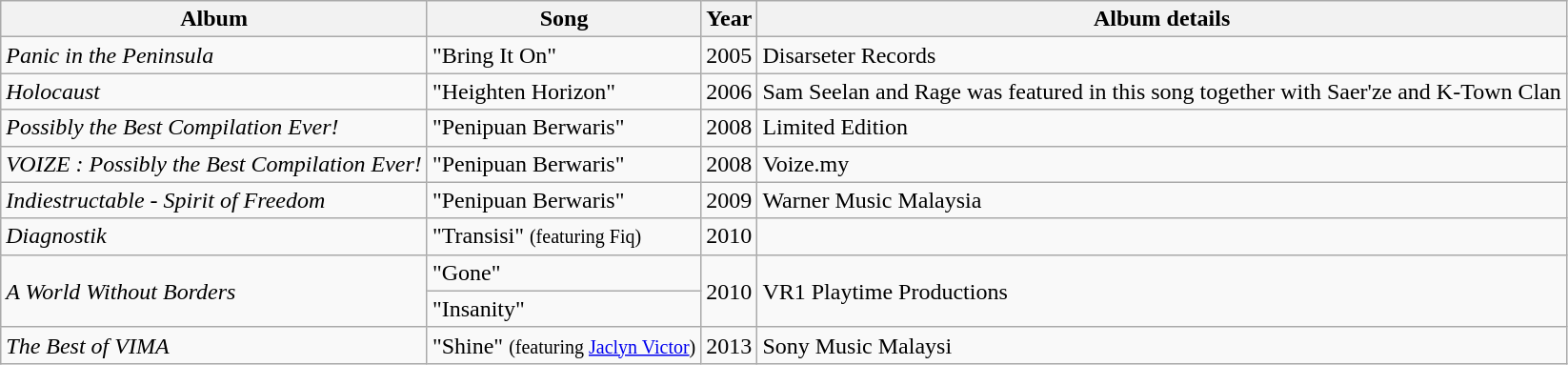<table class="wikitable">
<tr>
<th>Album</th>
<th>Song</th>
<th>Year</th>
<th>Album details</th>
</tr>
<tr>
<td><em>Panic in the Peninsula</em></td>
<td>"Bring It On"</td>
<td>2005</td>
<td>Disarseter Records</td>
</tr>
<tr>
<td><em>Holocaust</em></td>
<td>"Heighten Horizon"</td>
<td>2006</td>
<td>Sam Seelan and Rage was featured in this song together with Saer'ze and K-Town Clan</td>
</tr>
<tr>
<td><em>Possibly the Best Compilation Ever!</em></td>
<td>"Penipuan Berwaris"</td>
<td>2008</td>
<td>Limited Edition</td>
</tr>
<tr>
<td><em>VOIZE : Possibly the Best Compilation Ever!</em></td>
<td>"Penipuan Berwaris"</td>
<td>2008</td>
<td>Voize.my</td>
</tr>
<tr>
<td><em>Indiestructable - Spirit of Freedom</em></td>
<td>"Penipuan Berwaris"</td>
<td>2009</td>
<td>Warner Music Malaysia</td>
</tr>
<tr>
<td><em>Diagnostik</em></td>
<td>"Transisi" <small>(featuring Fiq)</small></td>
<td>2010</td>
<td></td>
</tr>
<tr>
<td rowspan="2"><em>A World Without Borders</em></td>
<td>"Gone"</td>
<td rowspan="2">2010</td>
<td rowspan="2">VR1 Playtime Productions</td>
</tr>
<tr>
<td>"Insanity"</td>
</tr>
<tr>
<td><em>The Best of VIMA</em></td>
<td>"Shine" <small>(featuring <a href='#'>Jaclyn Victor</a>)</small></td>
<td>2013</td>
<td>Sony Music Malaysi</td>
</tr>
</table>
